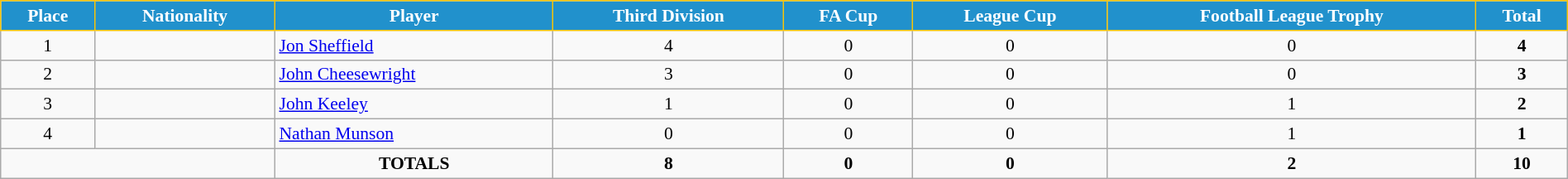<table class="wikitable" style="text-align:center; font-size:90%; width:100%;">
<tr>
<th style="background:#2191CC; color:white; border:1px solid #F7C408; text-align:center;">Place</th>
<th style="background:#2191CC; color:white; border:1px solid #F7C408; text-align:center;">Nationality</th>
<th style="background:#2191CC; color:white; border:1px solid #F7C408; text-align:center;">Player</th>
<th style="background:#2191CC; color:white; border:1px solid #F7C408; text-align:center;">Third Division</th>
<th style="background:#2191CC; color:white; border:1px solid #F7C408; text-align:center;">FA Cup</th>
<th style="background:#2191CC; color:white; border:1px solid #F7C408; text-align:center;">League Cup</th>
<th style="background:#2191CC; color:white; border:1px solid #F7C408; text-align:center;">Football League Trophy</th>
<th style="background:#2191CC; color:white; border:1px solid #F7C408; text-align:center;">Total</th>
</tr>
<tr>
<td>1</td>
<td></td>
<td align="left"><a href='#'>Jon Sheffield</a></td>
<td>4</td>
<td>0</td>
<td>0</td>
<td>0</td>
<td><strong>4</strong></td>
</tr>
<tr>
<td>2</td>
<td></td>
<td align="left"><a href='#'>John Cheesewright</a></td>
<td>3</td>
<td>0</td>
<td>0</td>
<td>0</td>
<td><strong>3</strong></td>
</tr>
<tr>
<td>3</td>
<td></td>
<td align="left"><a href='#'>John Keeley</a></td>
<td>1</td>
<td>0</td>
<td>0</td>
<td>1</td>
<td><strong>2</strong></td>
</tr>
<tr>
<td>4</td>
<td></td>
<td align="left"><a href='#'>Nathan Munson</a></td>
<td>0</td>
<td>0</td>
<td>0</td>
<td>1</td>
<td><strong>1</strong></td>
</tr>
<tr>
<td colspan="2"></td>
<td><strong>TOTALS</strong></td>
<td><strong>8</strong></td>
<td><strong>0</strong></td>
<td><strong>0</strong></td>
<td><strong>2</strong></td>
<td><strong>10</strong></td>
</tr>
</table>
